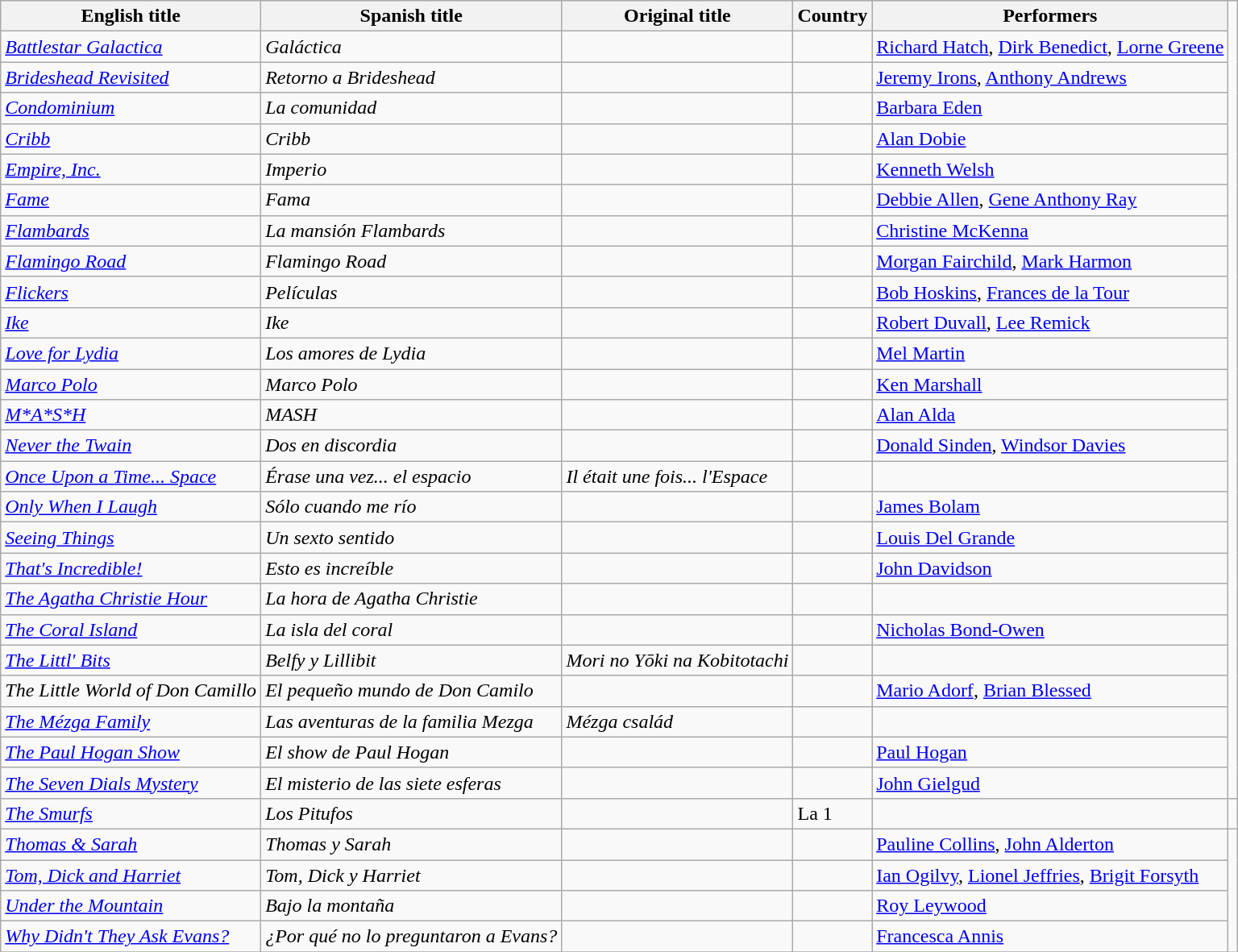<table class="wikitable sortable">
<tr bgcolor="#ececec" valign=top>
<th>English title</th>
<th>Spanish title</th>
<th>Original title</th>
<th>Country</th>
<th>Performers</th>
</tr>
<tr>
<td><em><a href='#'>Battlestar Galactica</a></em></td>
<td><em>Galáctica</em></td>
<td></td>
<td></td>
<td><a href='#'>Richard Hatch</a>, <a href='#'>Dirk Benedict</a>, <a href='#'>Lorne Greene</a></td>
</tr>
<tr>
<td><em><a href='#'>Brideshead Revisited</a></em></td>
<td><em>Retorno a Brideshead</em></td>
<td></td>
<td></td>
<td><a href='#'>Jeremy Irons</a>, <a href='#'>Anthony Andrews</a></td>
</tr>
<tr>
<td><em><a href='#'>Condominium</a></em></td>
<td><em>La comunidad</em></td>
<td></td>
<td></td>
<td><a href='#'>Barbara Eden</a></td>
</tr>
<tr>
<td><em><a href='#'>Cribb</a></em></td>
<td><em>Cribb</em></td>
<td></td>
<td></td>
<td><a href='#'>Alan Dobie</a></td>
</tr>
<tr>
<td><em><a href='#'>Empire, Inc.</a></em></td>
<td><em>Imperio</em></td>
<td></td>
<td></td>
<td><a href='#'>Kenneth Welsh</a></td>
</tr>
<tr>
<td><em><a href='#'>Fame</a></em></td>
<td><em>Fama</em></td>
<td></td>
<td></td>
<td><a href='#'>Debbie Allen</a>, <a href='#'>Gene Anthony Ray</a></td>
</tr>
<tr>
<td><em><a href='#'>Flambards</a></em></td>
<td><em>La mansión Flambards</em></td>
<td></td>
<td></td>
<td><a href='#'>Christine McKenna</a></td>
</tr>
<tr>
<td><em><a href='#'>Flamingo Road</a></em></td>
<td><em>Flamingo Road</em></td>
<td></td>
<td></td>
<td><a href='#'>Morgan Fairchild</a>, <a href='#'>Mark Harmon</a></td>
</tr>
<tr>
<td><em><a href='#'>Flickers</a></em></td>
<td><em>Películas</em></td>
<td></td>
<td></td>
<td><a href='#'>Bob Hoskins</a>, <a href='#'>Frances de la Tour</a></td>
</tr>
<tr>
<td><em><a href='#'>Ike</a></em></td>
<td><em>Ike</em></td>
<td></td>
<td></td>
<td><a href='#'>Robert Duvall</a>, <a href='#'>Lee Remick</a></td>
</tr>
<tr>
<td><em><a href='#'>Love for Lydia</a></em></td>
<td><em>Los amores de Lydia</em></td>
<td></td>
<td></td>
<td><a href='#'>Mel Martin</a></td>
</tr>
<tr>
<td><em><a href='#'>Marco Polo</a></em></td>
<td><em>Marco Polo</em></td>
<td></td>
<td> </td>
<td><a href='#'>Ken Marshall</a></td>
</tr>
<tr>
<td><em><a href='#'>M*A*S*H</a></em></td>
<td><em>MASH</em></td>
<td></td>
<td></td>
<td><a href='#'>Alan Alda</a></td>
</tr>
<tr>
<td><em><a href='#'>Never the Twain</a></em></td>
<td><em>Dos en discordia</em></td>
<td></td>
<td></td>
<td><a href='#'>Donald Sinden</a>, <a href='#'>Windsor Davies</a></td>
</tr>
<tr>
<td><em><a href='#'>Once Upon a Time... Space</a></em></td>
<td><em>Érase una vez... el espacio</em></td>
<td><em>Il était une fois... l'Espace</em></td>
<td></td>
<td></td>
</tr>
<tr>
<td><em><a href='#'>Only When I Laugh</a></em></td>
<td><em>Sólo cuando me río</em></td>
<td></td>
<td></td>
<td><a href='#'>James Bolam</a></td>
</tr>
<tr>
<td><em><a href='#'>Seeing Things</a></em></td>
<td><em>Un sexto sentido</em></td>
<td></td>
<td></td>
<td><a href='#'>Louis Del Grande</a></td>
</tr>
<tr>
<td><em><a href='#'>That's Incredible!</a></em></td>
<td><em>Esto es increíble</em></td>
<td></td>
<td></td>
<td><a href='#'>John Davidson</a></td>
</tr>
<tr>
<td><em><a href='#'>The Agatha Christie Hour</a></em></td>
<td><em>La hora de Agatha Christie</em></td>
<td></td>
<td></td>
<td></td>
</tr>
<tr>
<td><em><a href='#'>The Coral Island</a></em></td>
<td><em>La isla del coral</em></td>
<td></td>
<td> </td>
<td><a href='#'>Nicholas Bond-Owen</a></td>
</tr>
<tr>
<td><em><a href='#'>The Littl' Bits</a></em></td>
<td><em> Belfy y Lillibit</em></td>
<td><em>Mori no Yōki na Kobitotachi</em></td>
<td></td>
<td></td>
</tr>
<tr>
<td><em>The Little World of Don Camillo</em></td>
<td><em> El pequeño mundo de Don Camilo</em></td>
<td></td>
<td></td>
<td><a href='#'>Mario Adorf</a>, <a href='#'>Brian Blessed</a></td>
</tr>
<tr>
<td><em><a href='#'>The Mézga Family</a></em></td>
<td><em>Las aventuras de la familia Mezga</em></td>
<td><em>Mézga család</em></td>
<td></td>
<td></td>
</tr>
<tr>
<td><em><a href='#'>The Paul Hogan Show</a></em></td>
<td><em>El show de Paul Hogan</em></td>
<td></td>
<td></td>
<td><a href='#'>Paul Hogan</a></td>
</tr>
<tr>
<td><em><a href='#'>The Seven Dials Mystery</a></em></td>
<td><em>El misterio de las siete esferas</em></td>
<td></td>
<td></td>
<td><a href='#'>John Gielgud</a></td>
</tr>
<tr>
<td><em><a href='#'>The Smurfs</a>  </em></td>
<td><em>Los Pitufos</em></td>
<td></td>
<td>La 1</td>
<td></td>
<td></td>
</tr>
<tr>
<td><em><a href='#'>Thomas & Sarah</a></em></td>
<td><em>Thomas y Sarah</em></td>
<td></td>
<td></td>
<td><a href='#'>Pauline Collins</a>, <a href='#'>John Alderton</a></td>
</tr>
<tr>
<td><em><a href='#'>Tom, Dick and Harriet</a></em></td>
<td><em>Tom, Dick y Harriet</em></td>
<td></td>
<td></td>
<td><a href='#'>Ian Ogilvy</a>, <a href='#'>Lionel Jeffries</a>, <a href='#'>Brigit Forsyth</a></td>
</tr>
<tr>
<td><em><a href='#'>Under the Mountain</a></em></td>
<td><em>Bajo la montaña</em></td>
<td></td>
<td></td>
<td><a href='#'>Roy Leywood</a></td>
</tr>
<tr>
<td><em><a href='#'>Why Didn't They Ask Evans?</a></em></td>
<td><em>¿Por qué no lo preguntaron a Evans?</em></td>
<td></td>
<td></td>
<td><a href='#'>Francesca Annis</a></td>
</tr>
<tr>
</tr>
</table>
